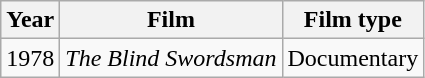<table class="wikitable">
<tr>
<th>Year</th>
<th>Film</th>
<th>Film type</th>
</tr>
<tr>
<td>1978</td>
<td><em>The Blind Swordsman</em></td>
<td>Documentary</td>
</tr>
</table>
